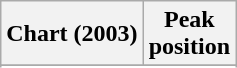<table class="wikitable sortable plainrowheaders" style="text-align:center">
<tr>
<th scope="col">Chart (2003)</th>
<th scope="col">Peak<br>position</th>
</tr>
<tr>
</tr>
<tr>
</tr>
<tr>
</tr>
<tr>
</tr>
<tr>
</tr>
<tr>
</tr>
</table>
